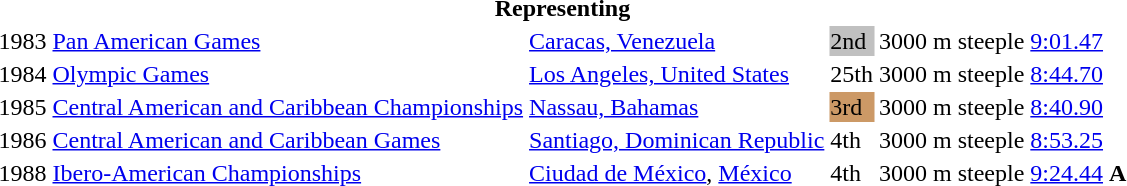<table>
<tr>
<th colspan="6">Representing </th>
</tr>
<tr>
<td>1983</td>
<td><a href='#'>Pan American Games</a></td>
<td><a href='#'>Caracas, Venezuela</a></td>
<td bgcolor=silver>2nd</td>
<td>3000 m steeple</td>
<td><a href='#'>9:01.47</a></td>
</tr>
<tr>
<td>1984</td>
<td><a href='#'>Olympic Games</a></td>
<td><a href='#'>Los Angeles, United States</a></td>
<td>25th</td>
<td>3000 m steeple</td>
<td><a href='#'>8:44.70</a></td>
</tr>
<tr>
<td>1985</td>
<td><a href='#'>Central American and Caribbean Championships</a></td>
<td><a href='#'>Nassau, Bahamas</a></td>
<td bgcolor="cc9966">3rd</td>
<td>3000 m steeple</td>
<td><a href='#'>8:40.90</a></td>
</tr>
<tr>
<td>1986</td>
<td><a href='#'>Central American and Caribbean Games</a></td>
<td><a href='#'>Santiago, Dominican Republic</a></td>
<td>4th</td>
<td>3000 m steeple</td>
<td><a href='#'>8:53.25</a></td>
</tr>
<tr>
<td>1988</td>
<td><a href='#'>Ibero-American Championships</a></td>
<td><a href='#'>Ciudad de México</a>, <a href='#'>México</a></td>
<td>4th</td>
<td>3000 m steeple</td>
<td><a href='#'>9:24.44</a> <strong>A</strong></td>
</tr>
</table>
